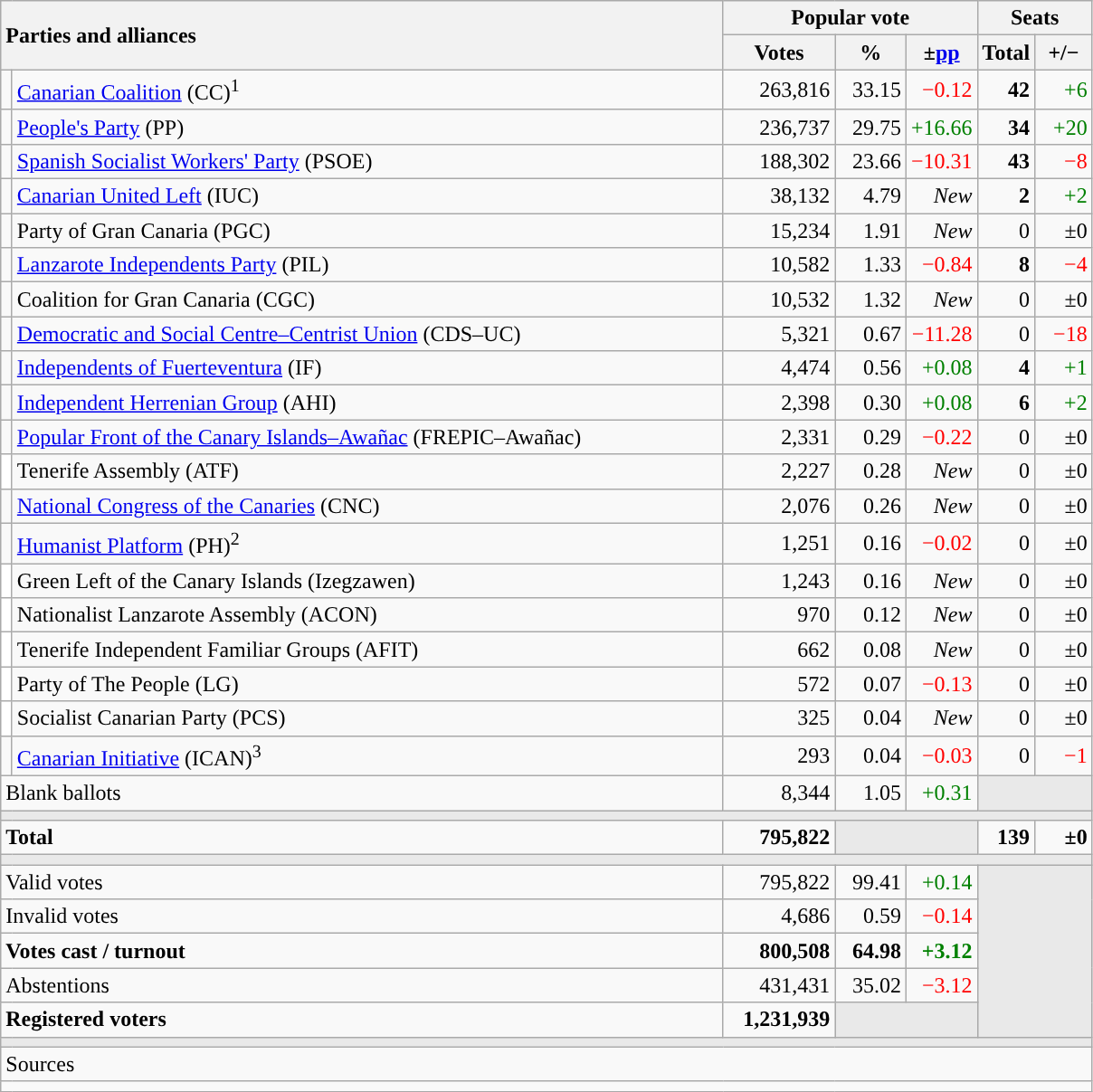<table class="wikitable" style="text-align:right;">
<tr>
<th style="text-align:left;" rowspan="2" colspan="2" width="525">Parties and alliances</th>
<th colspan="3">Popular vote</th>
<th colspan="2">Seats</th>
</tr>
<tr>
<th width="75">Votes</th>
<th width="45">%</th>
<th width="45">±<a href='#'>pp</a></th>
<th width="35">Total</th>
<th width="35">+/−</th>
</tr>
<tr>
<td width="1" style="color:inherit;background:"></td>
<td align="left"><a href='#'>Canarian Coalition</a> (CC)<sup>1</sup></td>
<td>263,816</td>
<td>33.15</td>
<td style="color:red;">−0.12</td>
<td><strong>42</strong></td>
<td style="color:green;">+6</td>
</tr>
<tr>
<td style="color:inherit;background:"></td>
<td align="left"><a href='#'>People's Party</a> (PP)</td>
<td>236,737</td>
<td>29.75</td>
<td style="color:green;">+16.66</td>
<td><strong>34</strong></td>
<td style="color:green;">+20</td>
</tr>
<tr>
<td style="color:inherit;background:"></td>
<td align="left"><a href='#'>Spanish Socialist Workers' Party</a> (PSOE)</td>
<td>188,302</td>
<td>23.66</td>
<td style="color:red;">−10.31</td>
<td><strong>43</strong></td>
<td style="color:red;">−8</td>
</tr>
<tr>
<td style="color:inherit;background:"></td>
<td align="left"><a href='#'>Canarian United Left</a> (IUC)</td>
<td>38,132</td>
<td>4.79</td>
<td><em>New</em></td>
<td><strong>2</strong></td>
<td style="color:green;">+2</td>
</tr>
<tr>
<td style="color:inherit;background:"></td>
<td align="left">Party of Gran Canaria (PGC)</td>
<td>15,234</td>
<td>1.91</td>
<td><em>New</em></td>
<td>0</td>
<td>±0</td>
</tr>
<tr>
<td style="color:inherit;background:"></td>
<td align="left"><a href='#'>Lanzarote Independents Party</a> (PIL)</td>
<td>10,582</td>
<td>1.33</td>
<td style="color:red;">−0.84</td>
<td><strong>8</strong></td>
<td style="color:red;">−4</td>
</tr>
<tr>
<td style="color:inherit;background:"></td>
<td align="left">Coalition for Gran Canaria (CGC)</td>
<td>10,532</td>
<td>1.32</td>
<td><em>New</em></td>
<td>0</td>
<td>±0</td>
</tr>
<tr>
<td style="color:inherit;background:"></td>
<td align="left"><a href='#'>Democratic and Social Centre–Centrist Union</a> (CDS–UC)</td>
<td>5,321</td>
<td>0.67</td>
<td style="color:red;">−11.28</td>
<td>0</td>
<td style="color:red;">−18</td>
</tr>
<tr>
<td style="color:inherit;background:"></td>
<td align="left"><a href='#'>Independents of Fuerteventura</a> (IF)</td>
<td>4,474</td>
<td>0.56</td>
<td style="color:green;">+0.08</td>
<td><strong>4</strong></td>
<td style="color:green;">+1</td>
</tr>
<tr>
<td style="color:inherit;background:"></td>
<td align="left"><a href='#'>Independent Herrenian Group</a> (AHI)</td>
<td>2,398</td>
<td>0.30</td>
<td style="color:green;">+0.08</td>
<td><strong>6</strong></td>
<td style="color:green;">+2</td>
</tr>
<tr>
<td style="color:inherit;background:"></td>
<td align="left"><a href='#'>Popular Front of the Canary Islands–Awañac</a> (FREPIC–Awañac)</td>
<td>2,331</td>
<td>0.29</td>
<td style="color:red;">−0.22</td>
<td>0</td>
<td>±0</td>
</tr>
<tr>
<td bgcolor="white"></td>
<td align="left">Tenerife Assembly (ATF)</td>
<td>2,227</td>
<td>0.28</td>
<td><em>New</em></td>
<td>0</td>
<td>±0</td>
</tr>
<tr>
<td style="color:inherit;background:"></td>
<td align="left"><a href='#'>National Congress of the Canaries</a> (CNC)</td>
<td>2,076</td>
<td>0.26</td>
<td><em>New</em></td>
<td>0</td>
<td>±0</td>
</tr>
<tr>
<td style="color:inherit;background:"></td>
<td align="left"><a href='#'>Humanist Platform</a> (PH)<sup>2</sup></td>
<td>1,251</td>
<td>0.16</td>
<td style="color:red;">−0.02</td>
<td>0</td>
<td>±0</td>
</tr>
<tr>
<td bgcolor="white"></td>
<td align="left">Green Left of the Canary Islands (Izegzawen)</td>
<td>1,243</td>
<td>0.16</td>
<td><em>New</em></td>
<td>0</td>
<td>±0</td>
</tr>
<tr>
<td bgcolor="white"></td>
<td align="left">Nationalist Lanzarote Assembly (ACON)</td>
<td>970</td>
<td>0.12</td>
<td><em>New</em></td>
<td>0</td>
<td>±0</td>
</tr>
<tr>
<td bgcolor="white"></td>
<td align="left">Tenerife Independent Familiar Groups (AFIT)</td>
<td>662</td>
<td>0.08</td>
<td><em>New</em></td>
<td>0</td>
<td>±0</td>
</tr>
<tr>
<td bgcolor="white"></td>
<td align="left">Party of The People (LG)</td>
<td>572</td>
<td>0.07</td>
<td style="color:red;">−0.13</td>
<td>0</td>
<td>±0</td>
</tr>
<tr>
<td bgcolor="white"></td>
<td align="left">Socialist Canarian Party (PCS)</td>
<td>325</td>
<td>0.04</td>
<td><em>New</em></td>
<td>0</td>
<td>±0</td>
</tr>
<tr>
<td style="color:inherit;background:"></td>
<td align="left"><a href='#'>Canarian Initiative</a> (ICAN)<sup>3</sup></td>
<td>293</td>
<td>0.04</td>
<td style="color:red;">−0.03</td>
<td>0</td>
<td style="color:red;">−1</td>
</tr>
<tr>
<td align="left" colspan="2">Blank ballots</td>
<td>8,344</td>
<td>1.05</td>
<td style="color:green;">+0.31</td>
<td bgcolor="#E9E9E9" colspan="2"></td>
</tr>
<tr>
<td colspan="7" bgcolor="#E9E9E9"></td>
</tr>
<tr style="font-weight:bold;">
<td align="left" colspan="2">Total</td>
<td>795,822</td>
<td bgcolor="#E9E9E9" colspan="2"></td>
<td>139</td>
<td>±0</td>
</tr>
<tr>
<td colspan="7" bgcolor="#E9E9E9"></td>
</tr>
<tr>
<td align="left" colspan="2">Valid votes</td>
<td>795,822</td>
<td>99.41</td>
<td style="color:green;">+0.14</td>
<td bgcolor="#E9E9E9" colspan="2" rowspan="5"></td>
</tr>
<tr>
<td align="left" colspan="2">Invalid votes</td>
<td>4,686</td>
<td>0.59</td>
<td style="color:red;">−0.14</td>
</tr>
<tr style="font-weight:bold;">
<td align="left" colspan="2">Votes cast / turnout</td>
<td>800,508</td>
<td>64.98</td>
<td style="color:green;">+3.12</td>
</tr>
<tr>
<td align="left" colspan="2">Abstentions</td>
<td>431,431</td>
<td>35.02</td>
<td style="color:red;">−3.12</td>
</tr>
<tr style="font-weight:bold;">
<td align="left" colspan="2">Registered voters</td>
<td>1,231,939</td>
<td bgcolor="#E9E9E9" colspan="2"></td>
</tr>
<tr>
<td colspan="7" bgcolor="#E9E9E9"></td>
</tr>
<tr>
<td align="left" colspan="7">Sources</td>
</tr>
<tr>
<td colspan="7" style="text-align:left; max-width:790px;"></td>
</tr>
</table>
